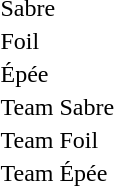<table>
<tr>
<td>Sabre</td>
<td></td>
<td></td>
<td><br></td>
</tr>
<tr>
<td>Foil</td>
<td></td>
<td></td>
<td><br></td>
</tr>
<tr>
<td>Épée</td>
<td></td>
<td></td>
<td><br></td>
</tr>
<tr>
<td>Team Sabre</td>
<td></td>
<td></td>
<td></td>
</tr>
<tr>
<td>Team Foil</td>
<td></td>
<td></td>
<td></td>
</tr>
<tr>
<td>Team Épée</td>
<td></td>
<td></td>
<td></td>
</tr>
</table>
